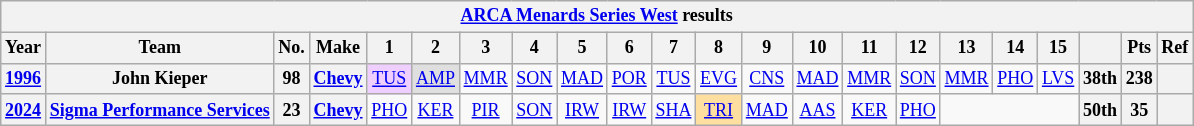<table class="wikitable" style="text-align:center; font-size:75%">
<tr>
<th colspan=23><a href='#'>ARCA Menards Series West</a> results</th>
</tr>
<tr>
<th>Year</th>
<th>Team</th>
<th>No.</th>
<th>Make</th>
<th>1</th>
<th>2</th>
<th>3</th>
<th>4</th>
<th>5</th>
<th>6</th>
<th>7</th>
<th>8</th>
<th>9</th>
<th>10</th>
<th>11</th>
<th>12</th>
<th>13</th>
<th>14</th>
<th>15</th>
<th></th>
<th>Pts</th>
<th>Ref</th>
</tr>
<tr>
<th><a href='#'>1996</a></th>
<th>John Kieper</th>
<th>98</th>
<th><a href='#'>Chevy</a></th>
<td style="background:#EFCFFF;"><a href='#'>TUS</a><br></td>
<td style="background:#DFDFDF;"><a href='#'>AMP</a><br></td>
<td><a href='#'>MMR</a></td>
<td><a href='#'>SON</a></td>
<td><a href='#'>MAD</a></td>
<td><a href='#'>POR</a></td>
<td><a href='#'>TUS</a></td>
<td><a href='#'>EVG</a></td>
<td><a href='#'>CNS</a></td>
<td><a href='#'>MAD</a></td>
<td><a href='#'>MMR</a></td>
<td><a href='#'>SON</a></td>
<td><a href='#'>MMR</a></td>
<td><a href='#'>PHO</a></td>
<td><a href='#'>LVS</a></td>
<th>38th</th>
<th>238</th>
<th></th>
</tr>
<tr>
<th><a href='#'>2024</a></th>
<th><a href='#'>Sigma Performance Services</a></th>
<th>23</th>
<th><a href='#'>Chevy</a></th>
<td><a href='#'>PHO</a></td>
<td><a href='#'>KER</a></td>
<td><a href='#'>PIR</a></td>
<td><a href='#'>SON</a></td>
<td><a href='#'>IRW</a></td>
<td><a href='#'>IRW</a></td>
<td><a href='#'>SHA</a></td>
<td style="background:#FFDF9F;"><a href='#'>TRI</a><br></td>
<td><a href='#'>MAD</a></td>
<td><a href='#'>AAS</a></td>
<td><a href='#'>KER</a></td>
<td><a href='#'>PHO</a></td>
<td colspan=3></td>
<th>50th</th>
<th>35</th>
<th></th>
</tr>
</table>
